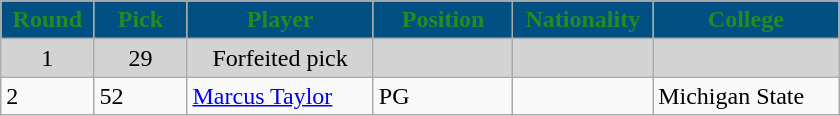<table class="wikitable sortable sortable">
<tr>
<th style="background:#005083; color:#228B22" width="10%">Round</th>
<th style="background:#005083; color:#228B22" width="10%">Pick</th>
<th style="background:#005083; color:#228B22" width="20%">Player</th>
<th style="background:#005083; color:#228B22" width="15%">Position</th>
<th style="background:#005083; color:#228B22" width="15%">Nationality</th>
<th style="background:#005083; color:#228B22" width="20%">College</th>
</tr>
<tr style="text-align: center; background-color:lightgray;">
<td>1</td>
<td>29</td>
<td>Forfeited pick</td>
<td></td>
<td></td>
<td></td>
</tr>
<tr>
<td>2</td>
<td>52</td>
<td><a href='#'>Marcus Taylor</a></td>
<td>PG</td>
<td></td>
<td>Michigan State</td>
</tr>
</table>
